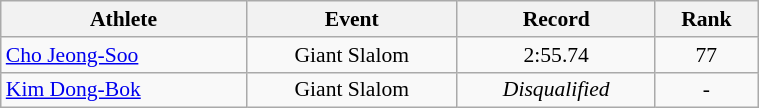<table class=wikitable style="font-size:90%; text-align:center; width:40%">
<tr>
<th>Athlete</th>
<th>Event</th>
<th>Record</th>
<th>Rank</th>
</tr>
<tr>
<td rowspan=1 align=left><a href='#'>Cho Jeong-Soo</a></td>
<td>Giant Slalom</td>
<td>2:55.74</td>
<td>77</td>
</tr>
<tr>
<td rowspan=1 align=left><a href='#'>Kim Dong-Bok</a></td>
<td>Giant Slalom</td>
<td><em>Disqualified</em></td>
<td>-</td>
</tr>
</table>
